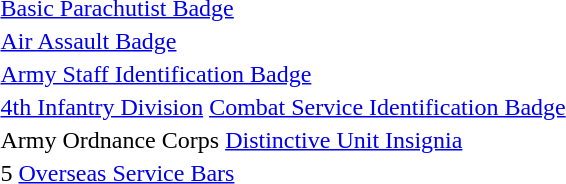<table>
<tr>
<td> <a href='#'>Basic Parachutist Badge</a></td>
</tr>
<tr>
<td> <a href='#'>Air Assault Badge</a></td>
</tr>
<tr>
<td> <a href='#'>Army Staff Identification Badge</a></td>
</tr>
<tr>
<td> <a href='#'>4th Infantry Division</a> <a href='#'>Combat Service Identification Badge</a></td>
</tr>
<tr>
<td> Army Ordnance Corps <a href='#'>Distinctive Unit Insignia</a></td>
</tr>
<tr>
<td> 5 <a href='#'>Overseas Service Bars</a></td>
</tr>
</table>
